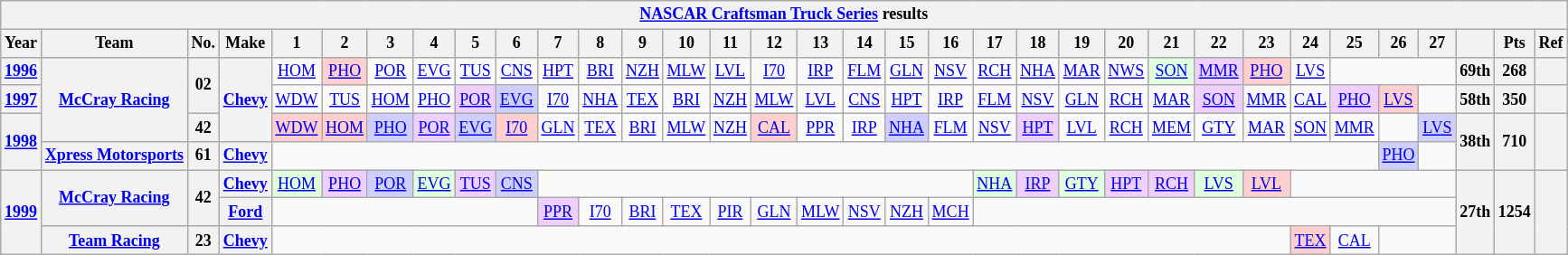<table class="wikitable" style="text-align:center; font-size:75%">
<tr>
<th colspan=45><a href='#'>NASCAR Craftsman Truck Series</a> results</th>
</tr>
<tr>
<th>Year</th>
<th>Team</th>
<th>No.</th>
<th>Make</th>
<th>1</th>
<th>2</th>
<th>3</th>
<th>4</th>
<th>5</th>
<th>6</th>
<th>7</th>
<th>8</th>
<th>9</th>
<th>10</th>
<th>11</th>
<th>12</th>
<th>13</th>
<th>14</th>
<th>15</th>
<th>16</th>
<th>17</th>
<th>18</th>
<th>19</th>
<th>20</th>
<th>21</th>
<th>22</th>
<th>23</th>
<th>24</th>
<th>25</th>
<th>26</th>
<th>27</th>
<th></th>
<th>Pts</th>
<th>Ref</th>
</tr>
<tr>
<th><a href='#'>1996</a></th>
<th rowspan=3><a href='#'>McCray Racing</a></th>
<th rowspan=2>02</th>
<th rowspan=3><a href='#'>Chevy</a></th>
<td><a href='#'>HOM</a></td>
<td style="background:#FFCFCF;"><a href='#'>PHO</a><br></td>
<td><a href='#'>POR</a></td>
<td><a href='#'>EVG</a></td>
<td><a href='#'>TUS</a></td>
<td><a href='#'>CNS</a></td>
<td><a href='#'>HPT</a></td>
<td><a href='#'>BRI</a></td>
<td><a href='#'>NZH</a></td>
<td><a href='#'>MLW</a></td>
<td><a href='#'>LVL</a></td>
<td><a href='#'>I70</a></td>
<td><a href='#'>IRP</a></td>
<td><a href='#'>FLM</a></td>
<td><a href='#'>GLN</a></td>
<td><a href='#'>NSV</a></td>
<td><a href='#'>RCH</a></td>
<td><a href='#'>NHA</a></td>
<td><a href='#'>MAR</a></td>
<td><a href='#'>NWS</a></td>
<td style="background:#DFFFDF;"><a href='#'>SON</a><br></td>
<td style="background:#EFCFFF;"><a href='#'>MMR</a><br></td>
<td style="background:#FFCFCF;"><a href='#'>PHO</a><br></td>
<td><a href='#'>LVS</a></td>
<td colspan=3></td>
<th>69th</th>
<th>268</th>
<th></th>
</tr>
<tr>
<th><a href='#'>1997</a></th>
<td><a href='#'>WDW</a></td>
<td><a href='#'>TUS</a></td>
<td><a href='#'>HOM</a></td>
<td><a href='#'>PHO</a></td>
<td style="background:#EFCFFF;"><a href='#'>POR</a><br></td>
<td style="background:#CFCFFF;"><a href='#'>EVG</a><br></td>
<td><a href='#'>I70</a></td>
<td><a href='#'>NHA</a></td>
<td><a href='#'>TEX</a></td>
<td><a href='#'>BRI</a></td>
<td><a href='#'>NZH</a></td>
<td><a href='#'>MLW</a></td>
<td><a href='#'>LVL</a></td>
<td><a href='#'>CNS</a></td>
<td><a href='#'>HPT</a></td>
<td><a href='#'>IRP</a></td>
<td><a href='#'>FLM</a></td>
<td><a href='#'>NSV</a></td>
<td><a href='#'>GLN</a></td>
<td><a href='#'>RCH</a></td>
<td><a href='#'>MAR</a></td>
<td style="background:#EFCFFF;"><a href='#'>SON</a><br></td>
<td><a href='#'>MMR</a></td>
<td><a href='#'>CAL</a></td>
<td style="background:#EFCFFF;"><a href='#'>PHO</a><br></td>
<td style="background:#FFCFCF;"><a href='#'>LVS</a><br></td>
<td></td>
<th>58th</th>
<th>350</th>
<th></th>
</tr>
<tr>
<th rowspan=2><a href='#'>1998</a></th>
<th>42</th>
<td style="background:#FFCFCF;"><a href='#'>WDW</a><br></td>
<td style="background:#FFCFCF;"><a href='#'>HOM</a><br></td>
<td style="background:#CFCFFF;"><a href='#'>PHO</a><br></td>
<td style="background:#EFCFFF;"><a href='#'>POR</a><br></td>
<td style="background:#CFCFFF;"><a href='#'>EVG</a><br></td>
<td style="background:#FFCFCF;"><a href='#'>I70</a><br></td>
<td><a href='#'>GLN</a></td>
<td><a href='#'>TEX</a></td>
<td><a href='#'>BRI</a></td>
<td><a href='#'>MLW</a></td>
<td><a href='#'>NZH</a></td>
<td style="background:#FFCFCF;"><a href='#'>CAL</a><br></td>
<td><a href='#'>PPR</a></td>
<td><a href='#'>IRP</a></td>
<td style="background:#CFCFFF;"><a href='#'>NHA</a><br></td>
<td><a href='#'>FLM</a></td>
<td><a href='#'>NSV</a></td>
<td style="background:#EFCFFF;"><a href='#'>HPT</a><br></td>
<td><a href='#'>LVL</a></td>
<td><a href='#'>RCH</a></td>
<td><a href='#'>MEM</a></td>
<td><a href='#'>GTY</a></td>
<td><a href='#'>MAR</a></td>
<td><a href='#'>SON</a></td>
<td><a href='#'>MMR</a></td>
<td></td>
<td style="background:#CFCFFF;"><a href='#'>LVS</a><br></td>
<th rowspan=2>38th</th>
<th rowspan=2>710</th>
<th rowspan=2></th>
</tr>
<tr>
<th><a href='#'>Xpress Motorsports</a></th>
<th>61</th>
<th><a href='#'>Chevy</a></th>
<td colspan=25></td>
<td style="background:#CFCFFF;"><a href='#'>PHO</a><br></td>
<td></td>
</tr>
<tr>
<th rowspan=3><a href='#'>1999</a></th>
<th rowspan=2><a href='#'>McCray Racing</a></th>
<th rowspan=2>42</th>
<th><a href='#'>Chevy</a></th>
<td style="background:#DFFFDF;"><a href='#'>HOM</a><br></td>
<td style="background:#EFCFFF;"><a href='#'>PHO</a><br></td>
<td style="background:#CFCFFF;"><a href='#'>POR</a><br></td>
<td style="background:#DFFFDF;"><a href='#'>EVG</a><br></td>
<td style="background:#EFCFFF;"><a href='#'>TUS</a><br></td>
<td style="background:#CFCFFF;"><a href='#'>CNS</a><br></td>
<td colspan=10></td>
<td style="background:#DFFFDF;"><a href='#'>NHA</a><br></td>
<td style="background:#EFCFFF;"><a href='#'>IRP</a><br></td>
<td style="background:#DFFFDF;"><a href='#'>GTY</a><br></td>
<td style="background:#EFCFFF;"><a href='#'>HPT</a><br></td>
<td style="background:#EFCFFF;"><a href='#'>RCH</a><br></td>
<td style="background:#DFFFDF;"><a href='#'>LVS</a><br></td>
<td style="background:#FFCFCF;"><a href='#'>LVL</a><br></td>
<td colspan=4></td>
<th rowspan=3>27th</th>
<th rowspan=3>1254</th>
<th rowspan=3></th>
</tr>
<tr>
<th><a href='#'>Ford</a></th>
<td colspan=6></td>
<td style="background:#EFCFFF;"><a href='#'>PPR</a><br></td>
<td><a href='#'>I70</a></td>
<td><a href='#'>BRI</a></td>
<td><a href='#'>TEX</a></td>
<td><a href='#'>PIR</a></td>
<td><a href='#'>GLN</a></td>
<td><a href='#'>MLW</a></td>
<td><a href='#'>NSV</a></td>
<td><a href='#'>NZH</a></td>
<td><a href='#'>MCH</a></td>
<td colspan=11></td>
</tr>
<tr>
<th><a href='#'>Team Racing</a></th>
<th>23</th>
<th><a href='#'>Chevy</a></th>
<td colspan=23></td>
<td style="background:#FFCFCF;"><a href='#'>TEX</a><br></td>
<td><a href='#'>CAL</a></td>
<td colspan=2></td>
</tr>
</table>
